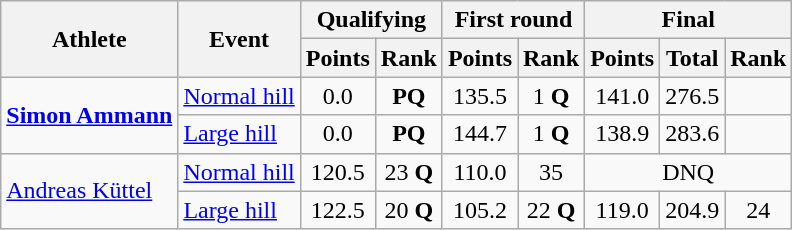<table class="wikitable">
<tr>
<th rowspan="2">Athlete</th>
<th rowspan="2">Event</th>
<th colspan="2">Qualifying</th>
<th colspan="2">First round</th>
<th colspan="3">Final</th>
</tr>
<tr>
<th>Points</th>
<th>Rank</th>
<th>Points</th>
<th>Rank</th>
<th>Points</th>
<th>Total</th>
<th>Rank</th>
</tr>
<tr>
<td rowspan=2><strong><a href='#'>Simon Ammann</a></strong></td>
<td><a href='#'>Normal hill</a></td>
<td align="center">0.0</td>
<td align="center"><strong>PQ</strong></td>
<td align="center">135.5</td>
<td align="center">1 <strong>Q</strong></td>
<td align="center">141.0</td>
<td align="center">276.5</td>
<td align="center"></td>
</tr>
<tr>
<td><a href='#'>Large hill</a></td>
<td align="center">0.0</td>
<td align="center"><strong>PQ</strong></td>
<td align="center">144.7</td>
<td align="center">1 <strong>Q</strong></td>
<td align="center">138.9</td>
<td align="center">283.6</td>
<td align="center"></td>
</tr>
<tr>
<td rowspan=2><a href='#'>Andreas Küttel</a></td>
<td><a href='#'>Normal hill</a></td>
<td align="center">120.5</td>
<td align="center">23 <strong>Q</strong></td>
<td align="center">110.0</td>
<td align="center">35</td>
<td colspan=3 align="center">DNQ</td>
</tr>
<tr>
<td><a href='#'>Large hill</a></td>
<td align="center">122.5</td>
<td align="center">20 <strong>Q</strong></td>
<td align="center">105.2</td>
<td align="center">22 <strong>Q</strong></td>
<td align="center">119.0</td>
<td align="center">204.9</td>
<td align="center">24</td>
</tr>
</table>
